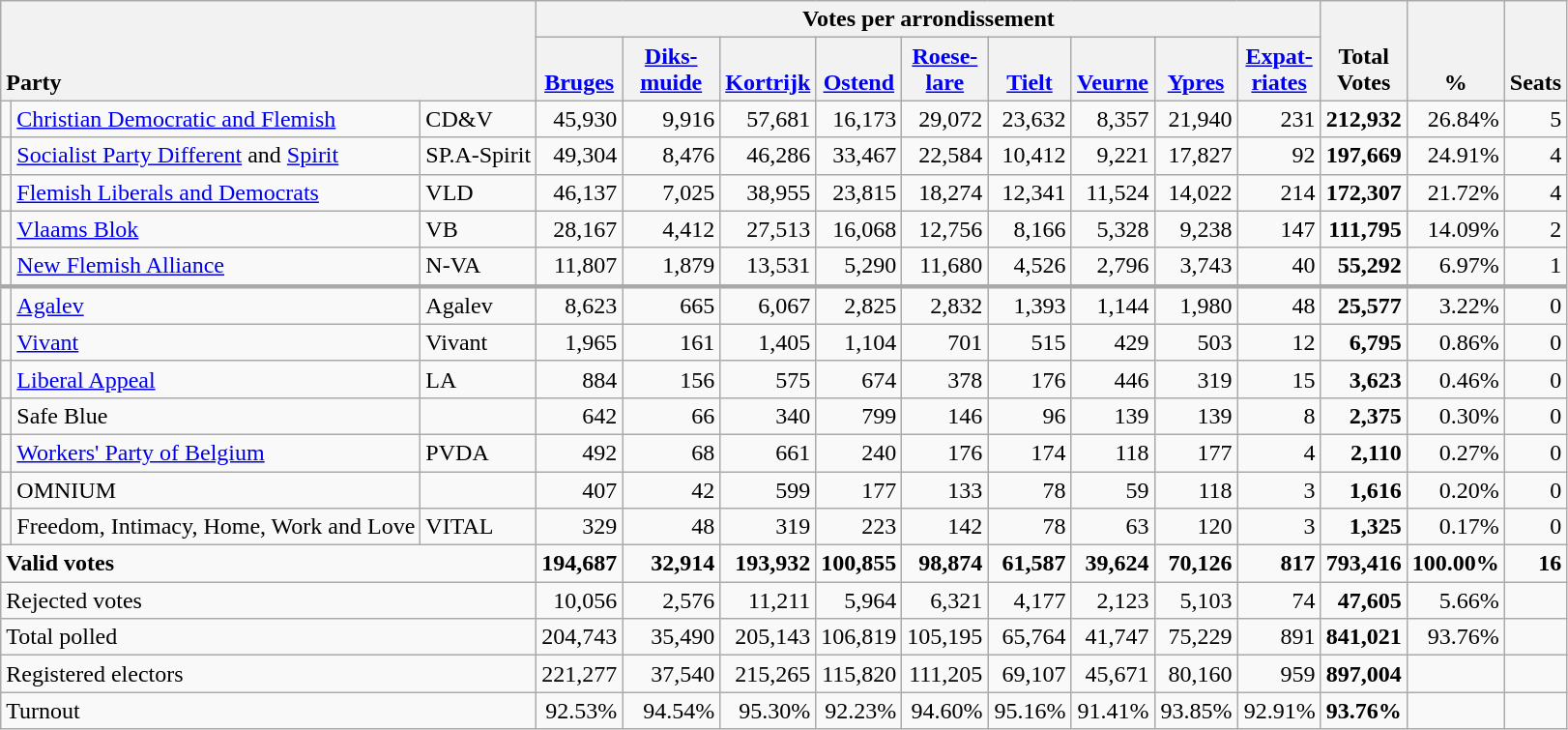<table class="wikitable" border="1" style="text-align:right;">
<tr>
<th style="text-align:left;" valign=bottom rowspan=2 colspan=3>Party</th>
<th colspan=9>Votes per arrondissement</th>
<th align=center valign=bottom rowspan=2 width="50">Total Votes</th>
<th align=center valign=bottom rowspan=2 width="50">%</th>
<th align=center valign=bottom rowspan=2>Seats</th>
</tr>
<tr>
<th align=center valign=bottom width="50"><a href='#'>Bruges</a></th>
<th align=center valign=bottom width="60"><a href='#'>Diks- muide</a></th>
<th align=center valign=bottom width="50"><a href='#'>Kortrijk</a></th>
<th align=center valign=bottom width="50"><a href='#'>Ostend</a></th>
<th align=center valign=bottom width="50"><a href='#'>Roese- lare</a></th>
<th align=center valign=bottom width="50"><a href='#'>Tielt</a></th>
<th align=center valign=bottom width="50"><a href='#'>Veurne</a></th>
<th align=center valign=bottom width="50"><a href='#'>Ypres</a></th>
<th align=center valign=bottom width="50"><a href='#'>Expat- riates</a></th>
</tr>
<tr>
<td></td>
<td align=left style="white-space: nowrap;"><a href='#'>Christian Democratic and Flemish</a></td>
<td align=left>CD&V</td>
<td>45,930</td>
<td>9,916</td>
<td>57,681</td>
<td>16,173</td>
<td>29,072</td>
<td>23,632</td>
<td>8,357</td>
<td>21,940</td>
<td>231</td>
<td><strong>212,932</strong></td>
<td>26.84%</td>
<td>5</td>
</tr>
<tr>
<td></td>
<td align=left><a href='#'>Socialist Party Different</a> and <a href='#'>Spirit</a></td>
<td align=left>SP.A-Spirit</td>
<td>49,304</td>
<td>8,476</td>
<td>46,286</td>
<td>33,467</td>
<td>22,584</td>
<td>10,412</td>
<td>9,221</td>
<td>17,827</td>
<td>92</td>
<td><strong>197,669</strong></td>
<td>24.91%</td>
<td>4</td>
</tr>
<tr>
<td></td>
<td align=left><a href='#'>Flemish Liberals and Democrats</a></td>
<td align=left>VLD</td>
<td>46,137</td>
<td>7,025</td>
<td>38,955</td>
<td>23,815</td>
<td>18,274</td>
<td>12,341</td>
<td>11,524</td>
<td>14,022</td>
<td>214</td>
<td><strong>172,307</strong></td>
<td>21.72%</td>
<td>4</td>
</tr>
<tr>
<td></td>
<td align=left><a href='#'>Vlaams Blok</a></td>
<td align=left>VB</td>
<td>28,167</td>
<td>4,412</td>
<td>27,513</td>
<td>16,068</td>
<td>12,756</td>
<td>8,166</td>
<td>5,328</td>
<td>9,238</td>
<td>147</td>
<td><strong>111,795</strong></td>
<td>14.09%</td>
<td>2</td>
</tr>
<tr>
<td></td>
<td align=left><a href='#'>New Flemish Alliance</a></td>
<td align=left>N-VA</td>
<td>11,807</td>
<td>1,879</td>
<td>13,531</td>
<td>5,290</td>
<td>11,680</td>
<td>4,526</td>
<td>2,796</td>
<td>3,743</td>
<td>40</td>
<td><strong>55,292</strong></td>
<td>6.97%</td>
<td>1</td>
</tr>
<tr style="border-top:3px solid darkgray;">
<td></td>
<td align=left><a href='#'>Agalev</a></td>
<td align=left>Agalev</td>
<td>8,623</td>
<td>665</td>
<td>6,067</td>
<td>2,825</td>
<td>2,832</td>
<td>1,393</td>
<td>1,144</td>
<td>1,980</td>
<td>48</td>
<td><strong>25,577</strong></td>
<td>3.22%</td>
<td>0</td>
</tr>
<tr>
<td></td>
<td align=left><a href='#'>Vivant</a></td>
<td align=left>Vivant</td>
<td>1,965</td>
<td>161</td>
<td>1,405</td>
<td>1,104</td>
<td>701</td>
<td>515</td>
<td>429</td>
<td>503</td>
<td>12</td>
<td><strong>6,795</strong></td>
<td>0.86%</td>
<td>0</td>
</tr>
<tr>
<td></td>
<td align=left><a href='#'>Liberal Appeal</a></td>
<td align=left>LA</td>
<td>884</td>
<td>156</td>
<td>575</td>
<td>674</td>
<td>378</td>
<td>176</td>
<td>446</td>
<td>319</td>
<td>15</td>
<td><strong>3,623</strong></td>
<td>0.46%</td>
<td>0</td>
</tr>
<tr>
<td></td>
<td align=left>Safe Blue</td>
<td align=left></td>
<td>642</td>
<td>66</td>
<td>340</td>
<td>799</td>
<td>146</td>
<td>96</td>
<td>139</td>
<td>139</td>
<td>8</td>
<td><strong>2,375</strong></td>
<td>0.30%</td>
<td>0</td>
</tr>
<tr>
<td></td>
<td align=left><a href='#'>Workers' Party of Belgium</a></td>
<td align=left>PVDA</td>
<td>492</td>
<td>68</td>
<td>661</td>
<td>240</td>
<td>176</td>
<td>174</td>
<td>118</td>
<td>177</td>
<td>4</td>
<td><strong>2,110</strong></td>
<td>0.27%</td>
<td>0</td>
</tr>
<tr>
<td></td>
<td align=left>OMNIUM</td>
<td align=left></td>
<td>407</td>
<td>42</td>
<td>599</td>
<td>177</td>
<td>133</td>
<td>78</td>
<td>59</td>
<td>118</td>
<td>3</td>
<td><strong>1,616</strong></td>
<td>0.20%</td>
<td>0</td>
</tr>
<tr>
<td></td>
<td align=left>Freedom, Intimacy, Home, Work and Love</td>
<td align=left>VITAL</td>
<td>329</td>
<td>48</td>
<td>319</td>
<td>223</td>
<td>142</td>
<td>78</td>
<td>63</td>
<td>120</td>
<td>3</td>
<td><strong>1,325</strong></td>
<td>0.17%</td>
<td>0</td>
</tr>
<tr style="font-weight:bold">
<td align=left colspan=3>Valid votes</td>
<td>194,687</td>
<td>32,914</td>
<td>193,932</td>
<td>100,855</td>
<td>98,874</td>
<td>61,587</td>
<td>39,624</td>
<td>70,126</td>
<td>817</td>
<td>793,416</td>
<td>100.00%</td>
<td>16</td>
</tr>
<tr>
<td align=left colspan=3>Rejected votes</td>
<td>10,056</td>
<td>2,576</td>
<td>11,211</td>
<td>5,964</td>
<td>6,321</td>
<td>4,177</td>
<td>2,123</td>
<td>5,103</td>
<td>74</td>
<td><strong>47,605</strong></td>
<td>5.66%</td>
<td></td>
</tr>
<tr>
<td align=left colspan=3>Total polled</td>
<td>204,743</td>
<td>35,490</td>
<td>205,143</td>
<td>106,819</td>
<td>105,195</td>
<td>65,764</td>
<td>41,747</td>
<td>75,229</td>
<td>891</td>
<td><strong>841,021</strong></td>
<td>93.76%</td>
<td></td>
</tr>
<tr>
<td align=left colspan=3>Registered electors</td>
<td>221,277</td>
<td>37,540</td>
<td>215,265</td>
<td>115,820</td>
<td>111,205</td>
<td>69,107</td>
<td>45,671</td>
<td>80,160</td>
<td>959</td>
<td><strong>897,004</strong></td>
<td></td>
<td></td>
</tr>
<tr>
<td align=left colspan=3>Turnout</td>
<td>92.53%</td>
<td>94.54%</td>
<td>95.30%</td>
<td>92.23%</td>
<td>94.60%</td>
<td>95.16%</td>
<td>91.41%</td>
<td>93.85%</td>
<td>92.91%</td>
<td><strong>93.76%</strong></td>
<td></td>
<td></td>
</tr>
</table>
